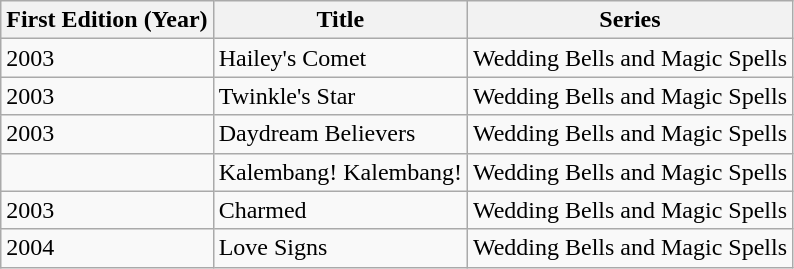<table class="wikitable sortable">
<tr>
<th>First Edition (Year)</th>
<th>Title</th>
<th>Series</th>
</tr>
<tr>
<td>2003</td>
<td>Hailey's Comet</td>
<td>Wedding Bells and Magic Spells</td>
</tr>
<tr>
<td>2003</td>
<td>Twinkle's Star</td>
<td>Wedding Bells and Magic Spells</td>
</tr>
<tr>
<td>2003</td>
<td>Daydream Believers</td>
<td>Wedding Bells and Magic Spells</td>
</tr>
<tr>
<td></td>
<td>Kalembang! Kalembang!</td>
<td>Wedding Bells and Magic Spells</td>
</tr>
<tr>
<td>2003</td>
<td>Charmed</td>
<td>Wedding Bells and Magic Spells</td>
</tr>
<tr>
<td>2004</td>
<td>Love Signs</td>
<td>Wedding Bells and Magic Spells</td>
</tr>
</table>
